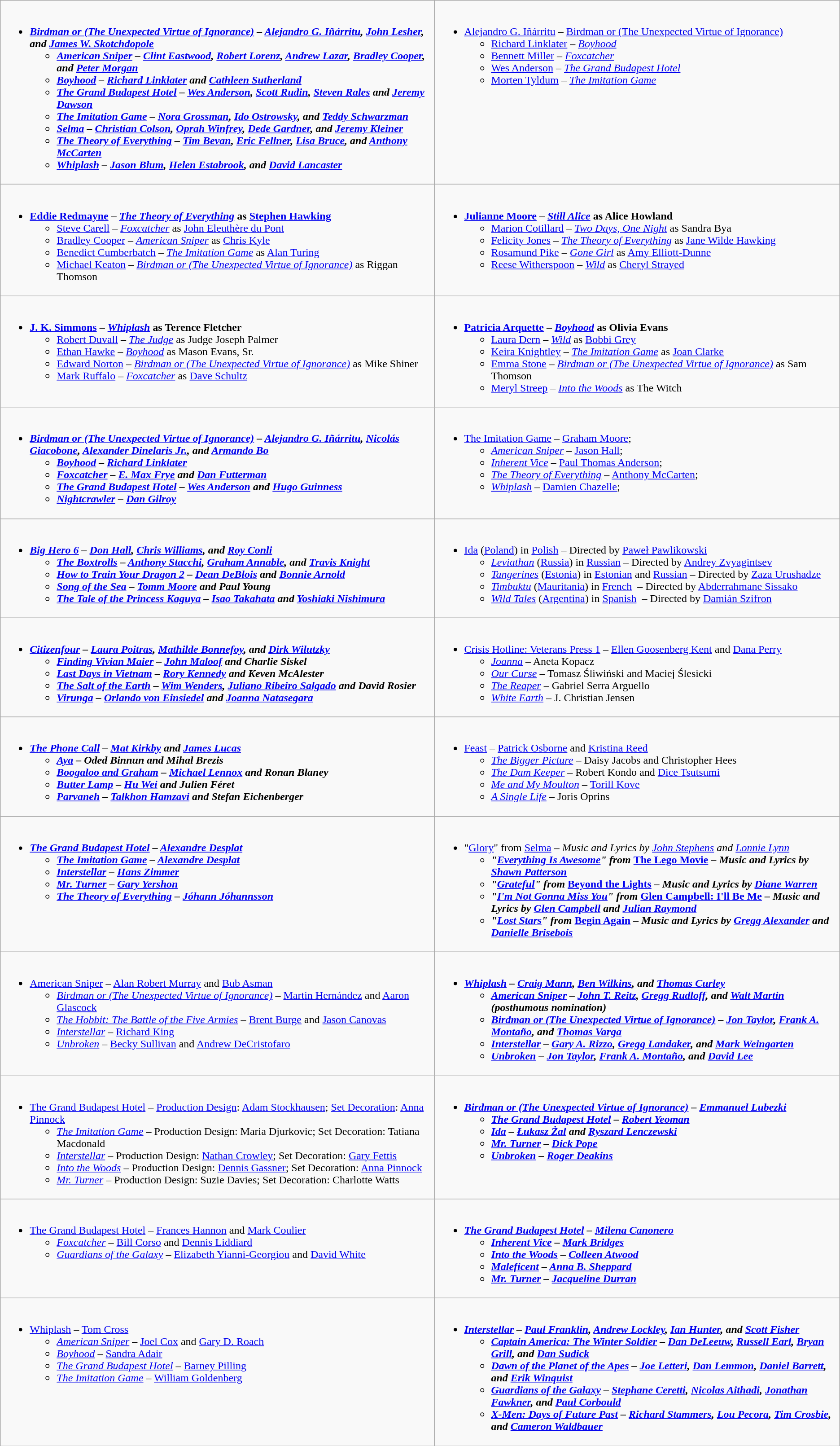<table class=wikitable>
<tr>
<td valign="top"><br><ul><li><strong><em><a href='#'>Birdman or (The Unexpected Virtue of Ignorance)</a><em> – <a href='#'>Alejandro G. Iñárritu</a>, <a href='#'>John Lesher</a>, and <a href='#'>James W. Skotchdopole</a><strong><ul><li></em><a href='#'>American Sniper</a><em> – <a href='#'>Clint Eastwood</a>, <a href='#'>Robert Lorenz</a>, <a href='#'>Andrew Lazar</a>, <a href='#'>Bradley Cooper</a>, and <a href='#'>Peter Morgan</a></li><li></em><a href='#'>Boyhood</a><em> – <a href='#'>Richard Linklater</a> and <a href='#'>Cathleen Sutherland</a></li><li></em><a href='#'>The Grand Budapest Hotel</a><em> – <a href='#'>Wes Anderson</a>, <a href='#'>Scott Rudin</a>, <a href='#'>Steven Rales</a> and <a href='#'>Jeremy Dawson</a></li><li></em><a href='#'>The Imitation Game</a><em> – <a href='#'>Nora Grossman</a>, <a href='#'>Ido Ostrowsky</a>, and <a href='#'>Teddy Schwarzman</a></li><li></em><a href='#'>Selma</a><em> – <a href='#'>Christian Colson</a>, <a href='#'>Oprah Winfrey</a>, <a href='#'>Dede Gardner</a>, and <a href='#'>Jeremy Kleiner</a></li><li></em><a href='#'>The Theory of Everything</a><em> – <a href='#'>Tim Bevan</a>, <a href='#'>Eric Fellner</a>, <a href='#'>Lisa Bruce</a>, and <a href='#'>Anthony McCarten</a></li><li></em><a href='#'>Whiplash</a><em> – <a href='#'>Jason Blum</a>, <a href='#'>Helen Estabrook</a>, and <a href='#'>David Lancaster</a></li></ul></li></ul></td>
<td valign="top"><br><ul><li></strong><a href='#'>Alejandro G. Iñárritu</a> – </em><a href='#'>Birdman or (The Unexpected Virtue of Ignorance)</a></em></strong><ul><li><a href='#'>Richard Linklater</a> – <em><a href='#'>Boyhood</a></em></li><li><a href='#'>Bennett Miller</a> – <em><a href='#'>Foxcatcher</a></em></li><li><a href='#'>Wes Anderson</a> – <em><a href='#'>The Grand Budapest Hotel</a></em></li><li><a href='#'>Morten Tyldum</a> – <em><a href='#'>The Imitation Game</a></em></li></ul></li></ul></td>
</tr>
<tr>
<td valign="top"><br><ul><li><strong><a href='#'>Eddie Redmayne</a> – <em><a href='#'>The Theory of Everything</a></em> as <a href='#'>Stephen Hawking</a></strong><ul><li><a href='#'>Steve Carell</a> – <em><a href='#'>Foxcatcher</a></em> as <a href='#'>John Eleuthère du Pont</a></li><li><a href='#'>Bradley Cooper</a> – <em><a href='#'>American Sniper</a></em> as <a href='#'>Chris Kyle</a></li><li><a href='#'>Benedict Cumberbatch</a> – <em><a href='#'>The Imitation Game</a></em> as <a href='#'>Alan Turing</a></li><li><a href='#'>Michael Keaton</a> – <em><a href='#'>Birdman or (The Unexpected Virtue of Ignorance)</a></em> as Riggan Thomson</li></ul></li></ul></td>
<td valign="top"><br><ul><li><strong><a href='#'>Julianne Moore</a> – <em><a href='#'>Still Alice</a></em> as Alice Howland</strong><ul><li><a href='#'>Marion Cotillard</a> – <em><a href='#'>Two Days, One Night</a></em> as Sandra Bya</li><li><a href='#'>Felicity Jones</a> – <em><a href='#'>The Theory of Everything</a></em> as <a href='#'>Jane Wilde Hawking</a></li><li><a href='#'>Rosamund Pike</a> – <em><a href='#'>Gone Girl</a></em> as <a href='#'>Amy Elliott-Dunne</a></li><li><a href='#'>Reese Witherspoon</a> – <em><a href='#'>Wild</a></em> as <a href='#'>Cheryl Strayed</a></li></ul></li></ul></td>
</tr>
<tr>
<td valign="top"><br><ul><li><strong><a href='#'>J. K. Simmons</a> – <em><a href='#'>Whiplash</a></em> as Terence Fletcher</strong><ul><li><a href='#'>Robert Duvall</a> – <em><a href='#'>The Judge</a></em> as Judge Joseph Palmer</li><li><a href='#'>Ethan Hawke</a> – <em><a href='#'>Boyhood</a></em> as Mason Evans, Sr.</li><li><a href='#'>Edward Norton</a> – <em><a href='#'>Birdman or (The Unexpected Virtue of Ignorance)</a></em> as Mike Shiner</li><li><a href='#'>Mark Ruffalo</a> – <em><a href='#'>Foxcatcher</a></em> as <a href='#'>Dave Schultz</a></li></ul></li></ul></td>
<td valign="top"><br><ul><li><strong><a href='#'>Patricia Arquette</a> – <em><a href='#'>Boyhood</a></em> as Olivia Evans</strong><ul><li><a href='#'>Laura Dern</a> – <em><a href='#'>Wild</a></em> as <a href='#'>Bobbi Grey</a></li><li><a href='#'>Keira Knightley</a> – <em><a href='#'>The Imitation Game</a></em> as <a href='#'>Joan Clarke</a></li><li><a href='#'>Emma Stone</a> – <em><a href='#'>Birdman or (The Unexpected Virtue of Ignorance)</a></em> as Sam Thomson</li><li><a href='#'>Meryl Streep</a> – <em><a href='#'>Into the Woods</a></em> as The Witch</li></ul></li></ul></td>
</tr>
<tr>
<td valign="top"><br><ul><li><strong><em><a href='#'>Birdman or (The Unexpected Virtue of Ignorance)</a><em> – <a href='#'>Alejandro G. Iñárritu</a>, <a href='#'>Nicolás Giacobone</a>, <a href='#'>Alexander Dinelaris Jr.</a>, and <a href='#'>Armando Bo</a><strong><ul><li></em><a href='#'>Boyhood</a><em> – <a href='#'>Richard Linklater</a></li><li></em><a href='#'>Foxcatcher</a><em> – <a href='#'>E. Max Frye</a> and <a href='#'>Dan Futterman</a></li><li></em><a href='#'>The Grand Budapest Hotel</a><em> – <a href='#'>Wes Anderson</a> and <a href='#'>Hugo Guinness</a></li><li></em><a href='#'>Nightcrawler</a><em> – <a href='#'>Dan Gilroy</a></li></ul></li></ul></td>
<td valign="top"><br><ul><li></em></strong><a href='#'>The Imitation Game</a></em> – <a href='#'>Graham Moore</a>; </strong><ul><li><em><a href='#'>American Sniper</a></em> – <a href='#'>Jason Hall</a>; </li><li><em><a href='#'>Inherent Vice</a></em> – <a href='#'>Paul Thomas Anderson</a>; </li><li><em><a href='#'>The Theory of Everything</a></em> – <a href='#'>Anthony McCarten</a>; </li><li><em><a href='#'>Whiplash</a></em> – <a href='#'>Damien Chazelle</a>; </li></ul></li></ul></td>
</tr>
<tr>
<td valign="top"><br><ul><li><strong><em><a href='#'>Big Hero 6</a><em> – <a href='#'>Don Hall</a>, <a href='#'>Chris Williams</a>, and <a href='#'>Roy Conli</a><strong><ul><li></em><a href='#'>The Boxtrolls</a><em> – <a href='#'>Anthony Stacchi</a>, <a href='#'>Graham Annable</a>, and <a href='#'>Travis Knight</a></li><li></em><a href='#'>How to Train Your Dragon 2</a><em> – <a href='#'>Dean DeBlois</a> and <a href='#'>Bonnie Arnold</a></li><li></em><a href='#'>Song of the Sea</a><em> – <a href='#'>Tomm Moore</a> and Paul Young</li><li></em><a href='#'>The Tale of the Princess Kaguya</a><em> – <a href='#'>Isao Takahata</a> and <a href='#'>Yoshiaki Nishimura</a></li></ul></li></ul></td>
<td valign="top"><br><ul><li></em></strong><a href='#'>Ida</a></em> (<a href='#'>Poland</a>) in <a href='#'>Polish</a> – Directed by <a href='#'>Paweł Pawlikowski</a></strong><ul><li><em><a href='#'>Leviathan</a></em> (<a href='#'>Russia</a>) in <a href='#'>Russian</a> – Directed by <a href='#'>Andrey Zvyagintsev</a></li><li><em><a href='#'>Tangerines</a></em> (<a href='#'>Estonia</a>) in <a href='#'>Estonian</a> and <a href='#'>Russian</a> – Directed by <a href='#'>Zaza Urushadze</a></li><li><em><a href='#'>Timbuktu</a></em> (<a href='#'>Mauritania</a>) in <a href='#'>French</a>  – Directed by <a href='#'>Abderrahmane Sissako</a></li><li><em><a href='#'>Wild Tales</a></em> (<a href='#'>Argentina</a>) in <a href='#'>Spanish</a>  – Directed by <a href='#'>Damián Szifron</a></li></ul></li></ul></td>
</tr>
<tr>
<td valign="top"><br><ul><li><strong><em><a href='#'>Citizenfour</a><em> – <a href='#'>Laura Poitras</a>, <a href='#'>Mathilde Bonnefoy</a>, and <a href='#'>Dirk Wilutzky</a><strong><ul><li></em><a href='#'>Finding Vivian Maier</a><em> – <a href='#'>John Maloof</a> and Charlie Siskel</li><li></em><a href='#'>Last Days in Vietnam</a><em> – <a href='#'>Rory Kennedy</a> and Keven McAlester</li><li></em><a href='#'>The Salt of the Earth</a><em> – <a href='#'>Wim Wenders</a>, <a href='#'>Juliano Ribeiro Salgado</a> and David Rosier</li><li></em><a href='#'>Virunga</a><em> – <a href='#'>Orlando von Einsiedel</a> and <a href='#'>Joanna Natasegara</a></li></ul></li></ul></td>
<td valign="top"><br><ul><li></em></strong><a href='#'>Crisis Hotline: Veterans Press 1</a></em> – <a href='#'>Ellen Goosenberg Kent</a> and <a href='#'>Dana Perry</a></strong><ul><li><em><a href='#'>Joanna</a></em> – Aneta Kopacz</li><li><em><a href='#'>Our Curse</a></em> – Tomasz Śliwiński and Maciej Ślesicki</li><li><em><a href='#'>The Reaper</a></em> – Gabriel Serra Arguello</li><li><em><a href='#'>White Earth</a></em> – J. Christian Jensen</li></ul></li></ul></td>
</tr>
<tr>
<td valign="top"><br><ul><li><strong><em><a href='#'>The Phone Call</a><em> – <a href='#'>Mat Kirkby</a> and <a href='#'>James Lucas</a><strong><ul><li></em><a href='#'>Aya</a><em> – Oded Binnun and Mihal Brezis</li><li></em><a href='#'>Boogaloo and Graham</a><em> – <a href='#'>Michael Lennox</a> and Ronan Blaney</li><li></em><a href='#'>Butter Lamp</a><em> – <a href='#'>Hu Wei</a> and Julien Féret</li><li></em><a href='#'>Parvaneh</a><em> – <a href='#'>Talkhon Hamzavi</a> and Stefan Eichenberger</li></ul></li></ul></td>
<td valign="top"><br><ul><li></em></strong><a href='#'>Feast</a></em> – <a href='#'>Patrick Osborne</a> and <a href='#'>Kristina Reed</a></strong><ul><li><em><a href='#'>The Bigger Picture</a></em> – Daisy Jacobs and Christopher Hees</li><li><em><a href='#'>The Dam Keeper</a></em> – Robert Kondo and <a href='#'>Dice Tsutsumi</a></li><li><em><a href='#'>Me and My Moulton</a></em> – <a href='#'>Torill Kove</a></li><li><em><a href='#'>A Single Life</a></em> – Joris Oprins</li></ul></li></ul></td>
</tr>
<tr>
<td valign="top"><br><ul><li><strong><em><a href='#'>The Grand Budapest Hotel</a><em> – <a href='#'>Alexandre Desplat</a><strong><ul><li></em><a href='#'>The Imitation Game</a><em> – <a href='#'>Alexandre Desplat</a></li><li></em><a href='#'>Interstellar</a><em> – <a href='#'>Hans Zimmer</a></li><li></em><a href='#'>Mr. Turner</a><em> – <a href='#'>Gary Yershon</a></li><li></em><a href='#'>The Theory of Everything</a><em> – <a href='#'>Jóhann Jóhannsson</a></li></ul></li></ul></td>
<td valign="top"><br><ul><li></strong>"<a href='#'>Glory</a>" from </em><a href='#'>Selma</a><em> – Music and Lyrics by <a href='#'>John Stephens</a> and <a href='#'>Lonnie Lynn</a><strong><ul><li>"<a href='#'>Everything Is Awesome</a>" from </em><a href='#'>The Lego Movie</a><em> – Music and Lyrics by <a href='#'>Shawn Patterson</a></li><li>"<a href='#'>Grateful</a>" from </em><a href='#'>Beyond the Lights</a><em> – Music and Lyrics by <a href='#'>Diane Warren</a></li><li>"<a href='#'>I'm Not Gonna Miss You</a>" from </em><a href='#'>Glen Campbell: I'll Be Me</a><em> – Music and Lyrics by <a href='#'>Glen Campbell</a> and <a href='#'>Julian Raymond</a></li><li>"<a href='#'>Lost Stars</a>" from </em><a href='#'>Begin Again</a><em> – Music and Lyrics by <a href='#'>Gregg Alexander</a> and <a href='#'>Danielle Brisebois</a></li></ul></li></ul></td>
</tr>
<tr>
<td valign="top"><br><ul><li></em></strong><a href='#'>American Sniper</a></em> – <a href='#'>Alan Robert Murray</a> and <a href='#'>Bub Asman</a></strong><ul><li><em><a href='#'>Birdman or (The Unexpected Virtue of Ignorance)</a></em> – <a href='#'>Martin Hernández</a> and <a href='#'>Aaron Glascock</a></li><li><em><a href='#'>The Hobbit: The Battle of the Five Armies</a></em> – <a href='#'>Brent Burge</a> and <a href='#'>Jason Canovas</a></li><li><em><a href='#'>Interstellar</a></em> – <a href='#'>Richard King</a></li><li><em><a href='#'>Unbroken</a></em> – <a href='#'>Becky Sullivan</a> and <a href='#'>Andrew DeCristofaro</a></li></ul></li></ul></td>
<td valign="top"><br><ul><li><strong><em><a href='#'>Whiplash</a><em> – <a href='#'>Craig Mann</a>, <a href='#'>Ben Wilkins</a>, and <a href='#'>Thomas Curley</a><strong><ul><li></em><a href='#'>American Sniper</a><em> – <a href='#'>John T. Reitz</a>, <a href='#'>Gregg Rudloff</a>, and <a href='#'>Walt Martin</a> (posthumous nomination)</li><li></em><a href='#'>Birdman or (The Unexpected Virtue of Ignorance)</a><em> – <a href='#'>Jon Taylor</a>, <a href='#'>Frank A. Montaño</a>, and <a href='#'>Thomas Varga</a></li><li></em><a href='#'>Interstellar</a><em> – <a href='#'>Gary A. Rizzo</a>, <a href='#'>Gregg Landaker</a>, and <a href='#'>Mark Weingarten</a></li><li></em><a href='#'>Unbroken</a><em> – <a href='#'>Jon Taylor</a>, <a href='#'>Frank A. Montaño</a>, and <a href='#'>David Lee</a></li></ul></li></ul></td>
</tr>
<tr>
<td valign="top"><br><ul><li></em></strong><a href='#'>The Grand Budapest Hotel</a></em> – <a href='#'>Production Design</a>: <a href='#'>Adam Stockhausen</a>; <a href='#'>Set Decoration</a>: <a href='#'>Anna Pinnock</a></strong><ul><li><em><a href='#'>The Imitation Game</a></em> – Production Design: Maria Djurkovic; Set Decoration: Tatiana Macdonald</li><li><em><a href='#'>Interstellar</a></em> – Production Design: <a href='#'>Nathan Crowley</a>; Set Decoration: <a href='#'>Gary Fettis</a></li><li><em><a href='#'>Into the Woods</a></em> – Production Design: <a href='#'>Dennis Gassner</a>; Set Decoration: <a href='#'>Anna Pinnock</a></li><li><em><a href='#'>Mr. Turner</a></em> – Production Design: Suzie Davies; Set Decoration: Charlotte Watts</li></ul></li></ul></td>
<td valign="top"><br><ul><li><strong><em><a href='#'>Birdman or (The Unexpected Virtue of Ignorance)</a><em> – <a href='#'>Emmanuel Lubezki</a><strong><ul><li></em><a href='#'>The Grand Budapest Hotel</a><em> – <a href='#'>Robert Yeoman</a></li><li></em><a href='#'>Ida</a><em> – <a href='#'>Łukasz Żal</a> and <a href='#'>Ryszard Lenczewski</a></li><li></em><a href='#'>Mr. Turner</a><em> – <a href='#'>Dick Pope</a></li><li></em><a href='#'>Unbroken</a><em> – <a href='#'>Roger Deakins</a></li></ul></li></ul></td>
</tr>
<tr>
<td valign="top"><br><ul><li></em></strong><a href='#'>The Grand Budapest Hotel</a></em> – <a href='#'>Frances Hannon</a> and <a href='#'>Mark Coulier</a></strong><ul><li><em><a href='#'>Foxcatcher</a></em> – <a href='#'>Bill Corso</a> and <a href='#'>Dennis Liddiard</a></li><li><em><a href='#'>Guardians of the Galaxy</a></em> – <a href='#'>Elizabeth Yianni-Georgiou</a> and <a href='#'>David White</a></li></ul></li></ul></td>
<td valign="top"><br><ul><li><strong><em><a href='#'>The Grand Budapest Hotel</a><em> – <a href='#'>Milena Canonero</a><strong><ul><li></em><a href='#'>Inherent Vice</a><em> – <a href='#'>Mark Bridges</a></li><li></em><a href='#'>Into the Woods</a><em> – <a href='#'>Colleen Atwood</a></li><li></em><a href='#'>Maleficent</a><em> – <a href='#'>Anna B. Sheppard</a></li><li></em><a href='#'>Mr. Turner</a><em> – <a href='#'>Jacqueline Durran</a></li></ul></li></ul></td>
</tr>
<tr>
<td valign="top"><br><ul><li></em></strong><a href='#'>Whiplash</a></em> – <a href='#'>Tom Cross</a></strong><ul><li><em><a href='#'>American Sniper</a></em> – <a href='#'>Joel Cox</a> and <a href='#'>Gary D. Roach</a></li><li><em><a href='#'>Boyhood</a></em> – <a href='#'>Sandra Adair</a></li><li><em><a href='#'>The Grand Budapest Hotel</a></em> – <a href='#'>Barney Pilling</a></li><li><em><a href='#'>The Imitation Game</a></em> – <a href='#'>William Goldenberg</a></li></ul></li></ul></td>
<td valign="top"><br><ul><li><strong><em><a href='#'>Interstellar</a><em> – <a href='#'>Paul Franklin</a>, <a href='#'>Andrew Lockley</a>, <a href='#'>Ian Hunter</a>, and <a href='#'>Scott Fisher</a><strong><ul><li></em><a href='#'>Captain America: The Winter Soldier</a><em> – <a href='#'>Dan DeLeeuw</a>, <a href='#'>Russell Earl</a>, <a href='#'>Bryan Grill</a>, and <a href='#'>Dan Sudick</a></li><li></em><a href='#'>Dawn of the Planet of the Apes</a><em> – <a href='#'>Joe Letteri</a>, <a href='#'>Dan Lemmon</a>, <a href='#'>Daniel Barrett</a>, and <a href='#'>Erik Winquist</a></li><li></em><a href='#'>Guardians of the Galaxy</a><em> – <a href='#'>Stephane Ceretti</a>, <a href='#'>Nicolas Aithadi</a>, <a href='#'>Jonathan Fawkner</a>, and <a href='#'>Paul Corbould</a></li><li></em><a href='#'>X-Men: Days of Future Past</a><em> – <a href='#'>Richard Stammers</a>, <a href='#'>Lou Pecora</a>, <a href='#'>Tim Crosbie</a>, and <a href='#'>Cameron Waldbauer</a></li></ul></li></ul></td>
</tr>
</table>
